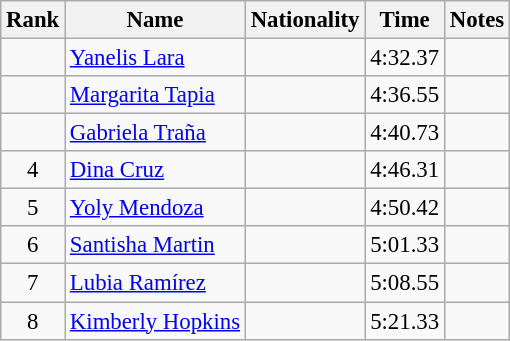<table class="wikitable sortable" style="text-align:center;font-size:95%">
<tr>
<th>Rank</th>
<th>Name</th>
<th>Nationality</th>
<th>Time</th>
<th>Notes</th>
</tr>
<tr>
<td></td>
<td align=left><a href='#'>Yanelis Lara</a></td>
<td align=left></td>
<td>4:32.37</td>
<td></td>
</tr>
<tr>
<td></td>
<td align=left><a href='#'>Margarita Tapia</a></td>
<td align=left></td>
<td>4:36.55</td>
<td></td>
</tr>
<tr>
<td></td>
<td align=left><a href='#'>Gabriela Traña</a></td>
<td align=left></td>
<td>4:40.73</td>
<td></td>
</tr>
<tr>
<td>4</td>
<td align=left><a href='#'>Dina Cruz</a></td>
<td align=left></td>
<td>4:46.31</td>
<td></td>
</tr>
<tr>
<td>5</td>
<td align=left><a href='#'>Yoly Mendoza</a></td>
<td align=left></td>
<td>4:50.42</td>
<td></td>
</tr>
<tr>
<td>6</td>
<td align=left><a href='#'>Santisha Martin</a></td>
<td align=left></td>
<td>5:01.33</td>
<td></td>
</tr>
<tr>
<td>7</td>
<td align=left><a href='#'>Lubia Ramírez</a></td>
<td align=left></td>
<td>5:08.55</td>
<td></td>
</tr>
<tr>
<td>8</td>
<td align=left><a href='#'>Kimberly Hopkins</a></td>
<td align=left></td>
<td>5:21.33</td>
<td></td>
</tr>
</table>
